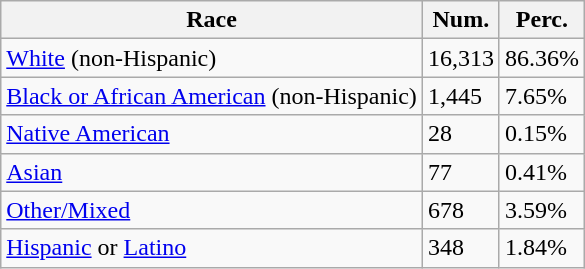<table class="wikitable">
<tr>
<th>Race</th>
<th>Num.</th>
<th>Perc.</th>
</tr>
<tr>
<td><a href='#'>White</a> (non-Hispanic)</td>
<td>16,313</td>
<td>86.36%</td>
</tr>
<tr>
<td><a href='#'>Black or African American</a> (non-Hispanic)</td>
<td>1,445</td>
<td>7.65%</td>
</tr>
<tr>
<td><a href='#'>Native American</a></td>
<td>28</td>
<td>0.15%</td>
</tr>
<tr>
<td><a href='#'>Asian</a></td>
<td>77</td>
<td>0.41%</td>
</tr>
<tr>
<td><a href='#'>Other/Mixed</a></td>
<td>678</td>
<td>3.59%</td>
</tr>
<tr>
<td><a href='#'>Hispanic</a> or <a href='#'>Latino</a></td>
<td>348</td>
<td>1.84%</td>
</tr>
</table>
